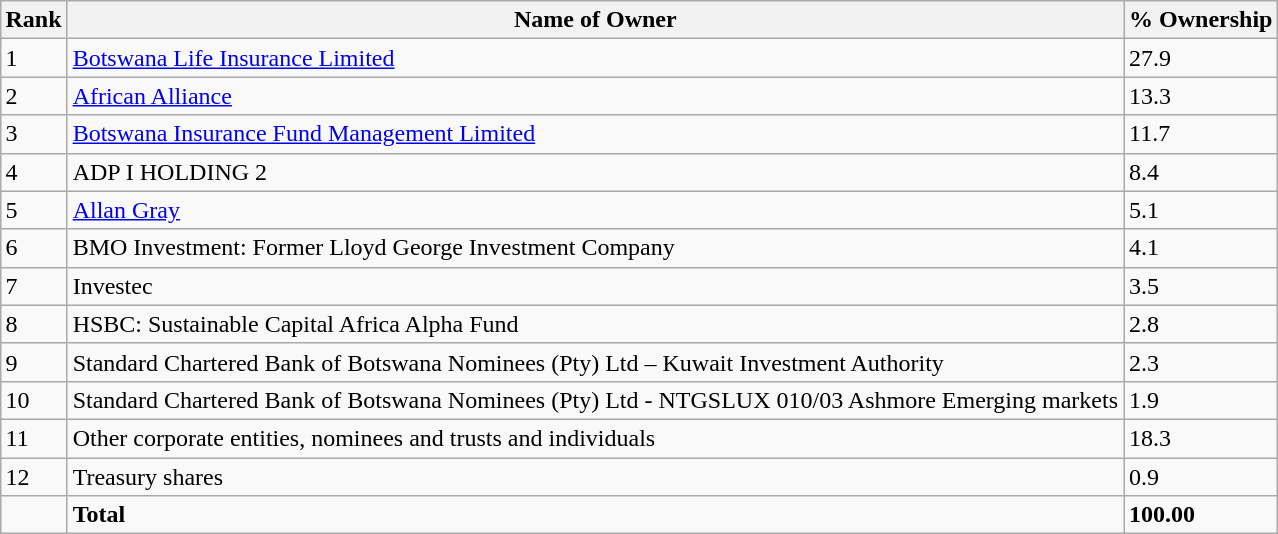<table class="wikitable sortable" style="margin-left:auto;margin-right:auto">
<tr>
<th style="width:2em;">Rank</th>
<th>Name of Owner</th>
<th>% Ownership</th>
</tr>
<tr>
<td>1</td>
<td><a href='#'>Botswana Life Insurance Limited</a></td>
<td>27.9</td>
</tr>
<tr>
<td>2</td>
<td><a href='#'>African Alliance</a></td>
<td>13.3</td>
</tr>
<tr>
<td>3</td>
<td><a href='#'>Botswana Insurance Fund Management Limited</a></td>
<td>11.7</td>
</tr>
<tr>
<td>4</td>
<td>ADP I HOLDING 2</td>
<td>8.4</td>
</tr>
<tr>
<td>5</td>
<td><a href='#'>Allan Gray</a></td>
<td>5.1</td>
</tr>
<tr>
<td>6</td>
<td>BMO Investment: Former Lloyd George Investment Company</td>
<td>4.1</td>
</tr>
<tr>
<td>7</td>
<td>Investec</td>
<td>3.5</td>
</tr>
<tr>
<td>8</td>
<td>HSBC: Sustainable Capital Africa Alpha Fund</td>
<td>2.8</td>
</tr>
<tr>
<td>9</td>
<td>Standard Chartered Bank of Botswana Nominees (Pty) Ltd – Kuwait Investment Authority</td>
<td>2.3</td>
</tr>
<tr>
<td>10</td>
<td>Standard Chartered Bank of Botswana Nominees (Pty) Ltd - NTGSLUX 010/03 Ashmore Emerging markets</td>
<td>1.9</td>
</tr>
<tr>
<td>11</td>
<td>Other corporate entities, nominees and trusts and individuals</td>
<td>18.3</td>
</tr>
<tr>
<td>12</td>
<td>Treasury shares</td>
<td>0.9</td>
</tr>
<tr>
<td></td>
<td><strong>Total</strong></td>
<td><strong>100.00</strong></td>
</tr>
</table>
